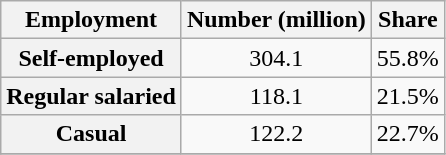<table class="wikitable" style="text-align: center;">
<tr>
<th>Employment</th>
<th>Number (million)</th>
<th>Share</th>
</tr>
<tr>
<th>Self-employed</th>
<td>304.1</td>
<td>55.8%</td>
</tr>
<tr>
<th>Regular salaried</th>
<td>118.1</td>
<td>21.5%</td>
</tr>
<tr>
<th>Casual</th>
<td>122.2</td>
<td>22.7%</td>
</tr>
<tr>
</tr>
</table>
